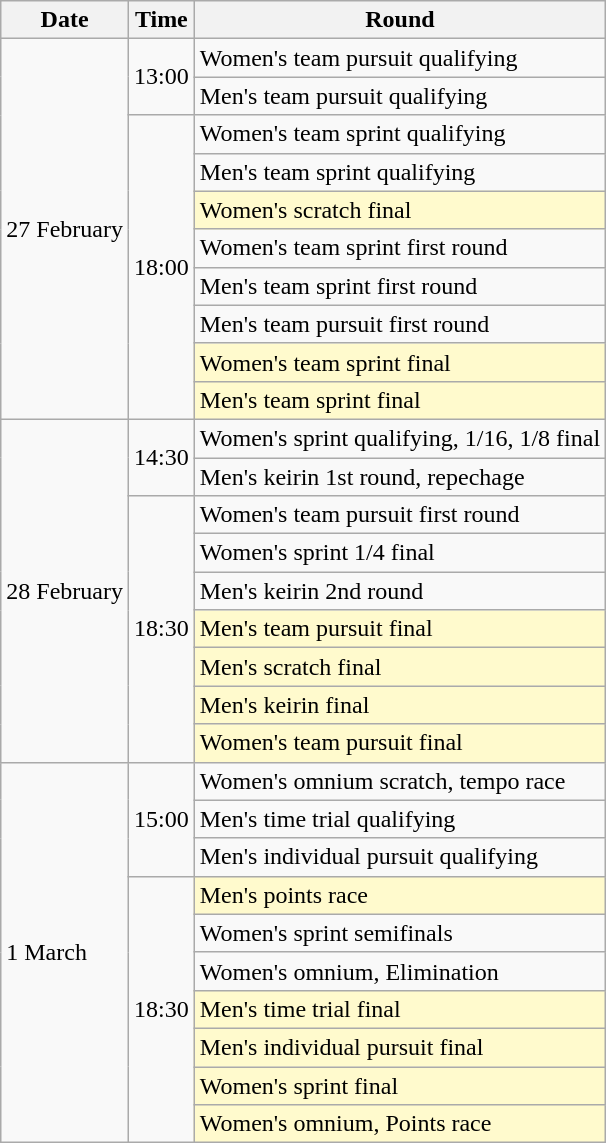<table class="wikitable">
<tr>
<th>Date</th>
<th>Time</th>
<th>Round</th>
</tr>
<tr>
<td rowspan=10>27 February</td>
<td rowspan=2>13:00</td>
<td>Women's team pursuit qualifying</td>
</tr>
<tr>
<td>Men's team pursuit qualifying</td>
</tr>
<tr>
<td rowspan=8>18:00</td>
<td>Women's team sprint qualifying</td>
</tr>
<tr>
<td>Men's team sprint qualifying</td>
</tr>
<tr>
<td style="background:lemonchiffon">Women's scratch final</td>
</tr>
<tr>
<td>Women's team sprint first round</td>
</tr>
<tr>
<td>Men's team sprint first round</td>
</tr>
<tr>
<td>Men's team pursuit first round</td>
</tr>
<tr>
<td style="background:lemonchiffon">Women's team sprint final</td>
</tr>
<tr>
<td style="background:lemonchiffon">Men's team sprint final</td>
</tr>
<tr>
<td rowspan=9>28 February</td>
<td rowspan=2>14:30</td>
<td>Women's sprint qualifying, 1/16, 1/8 final</td>
</tr>
<tr>
<td>Men's keirin 1st round, repechage</td>
</tr>
<tr>
<td rowspan=7>18:30</td>
<td>Women's team pursuit first round</td>
</tr>
<tr>
<td>Women's sprint 1/4 final</td>
</tr>
<tr>
<td>Men's keirin 2nd round</td>
</tr>
<tr>
<td style="background:lemonchiffon">Men's team pursuit final</td>
</tr>
<tr>
<td style="background:lemonchiffon">Men's scratch final</td>
</tr>
<tr>
<td style="background:lemonchiffon">Men's keirin final</td>
</tr>
<tr>
<td style="background:lemonchiffon">Women's team pursuit final</td>
</tr>
<tr>
<td rowspan=10>1 March</td>
<td rowspan=3>15:00</td>
<td>Women's omnium scratch, tempo race</td>
</tr>
<tr>
<td>Men's time trial qualifying</td>
</tr>
<tr>
<td>Men's individual pursuit qualifying</td>
</tr>
<tr>
<td rowspan=7>18:30</td>
<td style="background:lemonchiffon">Men's points race</td>
</tr>
<tr>
<td>Women's sprint semifinals</td>
</tr>
<tr>
<td>Women's omnium, Elimination</td>
</tr>
<tr>
<td style="background:lemonchiffon">Men's time trial final</td>
</tr>
<tr>
<td style="background:lemonchiffon">Men's individual pursuit final</td>
</tr>
<tr>
<td style="background:lemonchiffon">Women's sprint final</td>
</tr>
<tr>
<td style="background:lemonchiffon">Women's omnium, Points race</td>
</tr>
</table>
